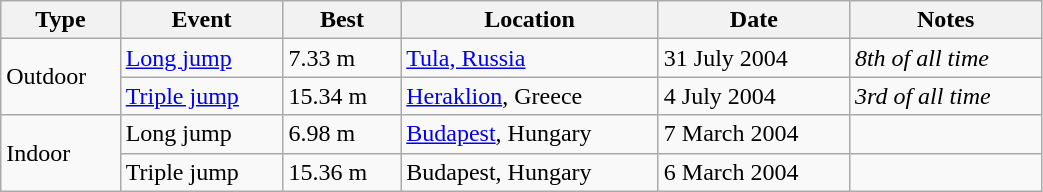<table class="wikitable" width=55%>
<tr>
<th>Type</th>
<th>Event</th>
<th>Best</th>
<th>Location</th>
<th>Date</th>
<th>Notes</th>
</tr>
<tr>
<td rowspan=2>Outdoor</td>
<td><a href='#'>Long jump</a></td>
<td>7.33 m</td>
<td><a href='#'>Tula, Russia</a></td>
<td>31 July 2004</td>
<td><em>8th of all time</em></td>
</tr>
<tr>
<td><a href='#'>Triple jump</a></td>
<td>15.34 m</td>
<td><a href='#'>Heraklion</a>, Greece</td>
<td>4 July 2004</td>
<td><em>3rd of all time</em></td>
</tr>
<tr>
<td rowspan=2>Indoor</td>
<td>Long jump</td>
<td>6.98 m</td>
<td><a href='#'>Budapest</a>, Hungary</td>
<td>7 March 2004</td>
<td></td>
</tr>
<tr>
<td>Triple jump</td>
<td>15.36 m</td>
<td>Budapest, Hungary</td>
<td>6 March 2004</td>
<td></td>
</tr>
</table>
